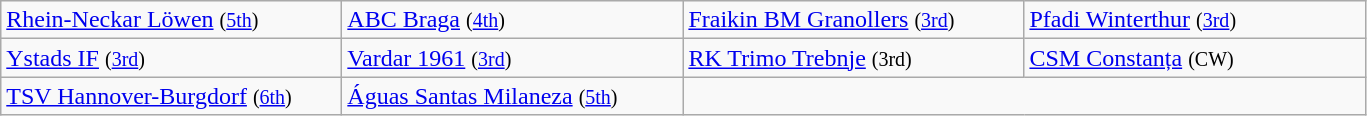<table class="wikitable">
<tr>
<td width=220px> <a href='#'>Rhein-Neckar Löwen</a> <small>(<a href='#'>5th</a>)</small></td>
<td width=220px> <a href='#'>ABC Braga</a> <small>(<a href='#'>4th</a>)</small></td>
<td width=220px> <a href='#'>Fraikin BM Granollers</a> <small>(<a href='#'>3rd</a>)</small></td>
<td width=220px> <a href='#'>Pfadi Winterthur</a> <small>(<a href='#'>3rd</a>)</small></td>
</tr>
<tr>
<td> <a href='#'>Ystads IF</a> <small>(<a href='#'>3rd</a>)</small></td>
<td> <a href='#'>Vardar 1961</a> <small>(<a href='#'>3rd</a>)</small></td>
<td> <a href='#'>RK Trimo Trebnje</a> <small>(3rd)</small></td>
<td> <a href='#'>CSM Constanța</a> <small>(CW)</small></td>
</tr>
<tr>
<td> <a href='#'>TSV Hannover-Burgdorf</a> <small>(<a href='#'>6th</a>)</small></td>
<td> <a href='#'>Águas Santas Milaneza</a> <small>(<a href='#'>5th</a>)</small></td>
</tr>
</table>
